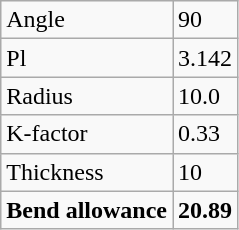<table class="wikitable">
<tr>
<td>Angle</td>
<td>90</td>
</tr>
<tr>
<td>Pl</td>
<td>3.142</td>
</tr>
<tr>
<td>Radius</td>
<td>10.0</td>
</tr>
<tr>
<td>K-factor</td>
<td>0.33</td>
</tr>
<tr>
<td>Thickness</td>
<td>10</td>
</tr>
<tr>
<td><strong>Bend allowance</strong></td>
<td><strong>20.89</strong></td>
</tr>
</table>
